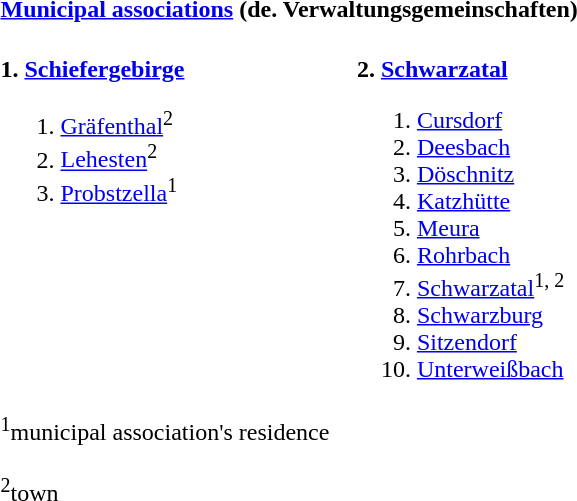<table>
<tr>
<th colspan=2><a href='#'>Municipal associations</a> (de. Verwaltungsgemeinschaften)</th>
</tr>
<tr valign=top>
<td><br><strong>1. <a href='#'>Schiefergebirge</a></strong><ol><li><a href='#'>Gräfenthal</a><sup>2</sup></li><li><a href='#'>Lehesten</a><sup>2</sup></li><li><a href='#'>Probstzella</a><sup>1</sup></li></ol></td>
<td><br><strong>2. <a href='#'>Schwarzatal</a></strong><ol><li><a href='#'>Cursdorf</a></li><li><a href='#'>Deesbach</a></li><li><a href='#'>Döschnitz</a></li><li><a href='#'>Katzhütte</a></li><li><a href='#'>Meura</a></li><li><a href='#'>Rohrbach</a></li><li><a href='#'>Schwarzatal</a><sup>1, 2</sup></li><li><a href='#'>Schwarzburg</a></li><li><a href='#'>Sitzendorf</a></li><li><a href='#'>Unterweißbach</a></li></ol></td>
</tr>
<tr>
<td><sup>1</sup>municipal association's residence<br><br><sup>2</sup>town</td>
</tr>
</table>
